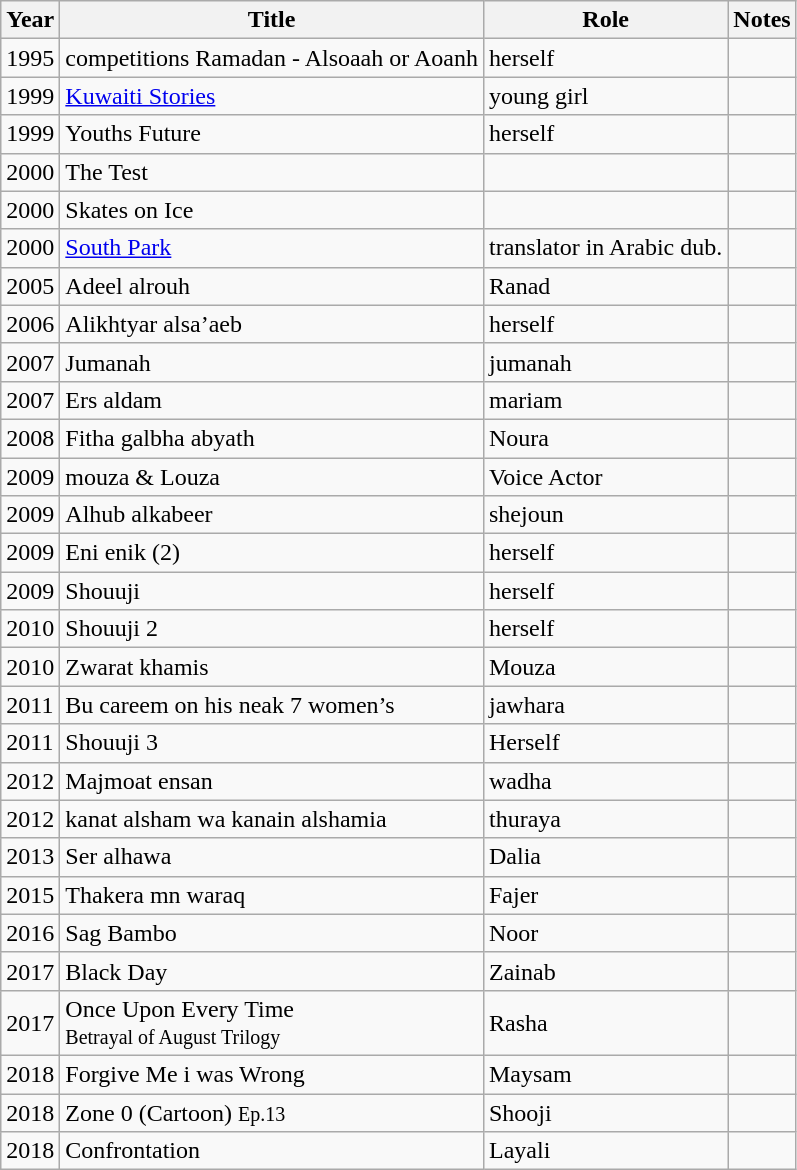<table class="wikitable sortable">
<tr>
<th>Year</th>
<th>Title</th>
<th>Role</th>
<th class="unsortable">Notes</th>
</tr>
<tr>
<td>1995</td>
<td>competitions Ramadan - Alsoaah or Aoanh</td>
<td>herself</td>
<td></td>
</tr>
<tr>
<td>1999</td>
<td><a href='#'>Kuwaiti Stories</a></td>
<td>young girl</td>
<td></td>
</tr>
<tr>
<td>1999</td>
<td>Youths Future</td>
<td>herself</td>
<td></td>
</tr>
<tr>
<td>2000</td>
<td>The Test</td>
<td></td>
<td></td>
</tr>
<tr>
<td>2000</td>
<td>Skates on Ice</td>
<td></td>
<td></td>
</tr>
<tr>
<td>2000</td>
<td><a href='#'>South Park</a></td>
<td>translator in Arabic dub.</td>
<td></td>
</tr>
<tr>
<td>2005</td>
<td>Adeel alrouh</td>
<td>Ranad</td>
<td></td>
</tr>
<tr>
<td>2006</td>
<td>Alikhtyar alsa’aeb</td>
<td>herself</td>
<td></td>
</tr>
<tr>
<td>2007</td>
<td>Jumanah</td>
<td>jumanah</td>
<td></td>
</tr>
<tr>
<td>2007</td>
<td>Ers aldam</td>
<td>mariam</td>
<td></td>
</tr>
<tr>
<td>2008</td>
<td>Fitha galbha abyath</td>
<td>Noura</td>
<td></td>
</tr>
<tr>
<td>2009</td>
<td>mouza & Louza</td>
<td>Voice Actor</td>
<td></td>
</tr>
<tr>
<td>2009</td>
<td>Alhub alkabeer</td>
<td>shejoun</td>
<td></td>
</tr>
<tr>
<td>2009</td>
<td>Eni enik (2)</td>
<td>herself</td>
<td></td>
</tr>
<tr>
<td>2009</td>
<td>Shouuji</td>
<td>herself</td>
<td></td>
</tr>
<tr>
<td>2010</td>
<td>Shouuji 2</td>
<td>herself</td>
<td></td>
</tr>
<tr>
<td>2010</td>
<td>Zwarat khamis</td>
<td>Mouza</td>
<td></td>
</tr>
<tr>
<td>2011</td>
<td>Bu careem on his neak 7 women’s</td>
<td>jawhara</td>
<td></td>
</tr>
<tr>
<td>2011</td>
<td>Shouuji 3</td>
<td>Herself</td>
<td></td>
</tr>
<tr>
<td>2012</td>
<td>Majmoat ensan</td>
<td>wadha</td>
<td></td>
</tr>
<tr>
<td>2012</td>
<td>kanat alsham wa kanain alshamia</td>
<td>thuraya</td>
<td></td>
</tr>
<tr>
<td>2013</td>
<td>Ser alhawa</td>
<td>Dalia</td>
<td></td>
</tr>
<tr>
<td>2015</td>
<td>Thakera mn waraq</td>
<td>Fajer</td>
<td></td>
</tr>
<tr>
<td>2016</td>
<td>Sag Bambo</td>
<td>Noor</td>
<td></td>
</tr>
<tr>
<td>2017</td>
<td>Black Day</td>
<td>Zainab</td>
<td></td>
</tr>
<tr>
<td>2017</td>
<td>Once Upon Every Time<br><small>Betrayal of August Trilogy</small></td>
<td>Rasha</td>
<td></td>
</tr>
<tr>
<td>2018</td>
<td>Forgive Me i was Wrong</td>
<td>Maysam</td>
<td></td>
</tr>
<tr>
<td>2018</td>
<td>Zone 0 (Cartoon) <small>Ep.13</small></td>
<td>Shooji</td>
<td></td>
</tr>
<tr>
<td>2018</td>
<td>Confrontation</td>
<td>Layali</td>
</tr>
</table>
